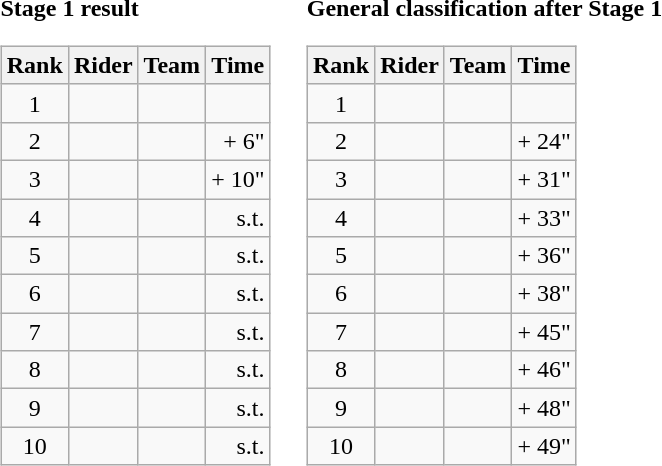<table>
<tr>
<td><strong>Stage 1 result</strong><br><table class="wikitable">
<tr>
<th scope="col">Rank</th>
<th scope="col">Rider</th>
<th scope="col">Team</th>
<th scope="col">Time</th>
</tr>
<tr>
<td style="text-align:center;">1</td>
<td></td>
<td></td>
<td style="text-align:right;"></td>
</tr>
<tr>
<td style="text-align:center;">2</td>
<td></td>
<td></td>
<td style="text-align:right;">+ 6"</td>
</tr>
<tr>
<td style="text-align:center;">3</td>
<td></td>
<td></td>
<td style="text-align:right;">+ 10"</td>
</tr>
<tr>
<td style="text-align:center;">4</td>
<td></td>
<td></td>
<td style="text-align:right;">s.t.</td>
</tr>
<tr>
<td style="text-align:center;">5</td>
<td></td>
<td></td>
<td style="text-align:right;">s.t.</td>
</tr>
<tr>
<td style="text-align:center;">6</td>
<td></td>
<td></td>
<td style="text-align:right;">s.t.</td>
</tr>
<tr>
<td style="text-align:center;">7</td>
<td></td>
<td></td>
<td style="text-align:right;">s.t.</td>
</tr>
<tr>
<td style="text-align:center;">8</td>
<td></td>
<td></td>
<td style="text-align:right;">s.t.</td>
</tr>
<tr>
<td style="text-align:center;">9</td>
<td></td>
<td></td>
<td style="text-align:right;">s.t.</td>
</tr>
<tr>
<td style="text-align:center;">10</td>
<td></td>
<td></td>
<td style="text-align:right;">s.t.</td>
</tr>
</table>
</td>
<td></td>
<td><strong>General classification after Stage 1</strong><br><table class="wikitable">
<tr>
<th scope="col">Rank</th>
<th scope="col">Rider</th>
<th scope="col">Team</th>
<th scope="col">Time</th>
</tr>
<tr>
<td style="text-align:center;">1</td>
<td></td>
<td></td>
<td style="text-align:right;"></td>
</tr>
<tr>
<td style="text-align:center;">2</td>
<td></td>
<td></td>
<td style="text-align:right;">+ 24"</td>
</tr>
<tr>
<td style="text-align:center;">3</td>
<td></td>
<td></td>
<td style="text-align:right;">+ 31"</td>
</tr>
<tr>
<td style="text-align:center;">4</td>
<td></td>
<td></td>
<td style="text-align:right;">+ 33"</td>
</tr>
<tr>
<td style="text-align:center;">5</td>
<td></td>
<td></td>
<td style="text-align:right;">+ 36"</td>
</tr>
<tr>
<td style="text-align:center;">6</td>
<td></td>
<td></td>
<td style="text-align:right;">+ 38"</td>
</tr>
<tr>
<td style="text-align:center;">7</td>
<td></td>
<td></td>
<td style="text-align:right;">+ 45"</td>
</tr>
<tr>
<td style="text-align:center;">8</td>
<td></td>
<td></td>
<td style="text-align:right;">+ 46"</td>
</tr>
<tr>
<td style="text-align:center;">9</td>
<td></td>
<td></td>
<td style="text-align:right;">+ 48"</td>
</tr>
<tr>
<td style="text-align:center;">10</td>
<td></td>
<td></td>
<td style="text-align:right;">+ 49"</td>
</tr>
</table>
</td>
</tr>
</table>
